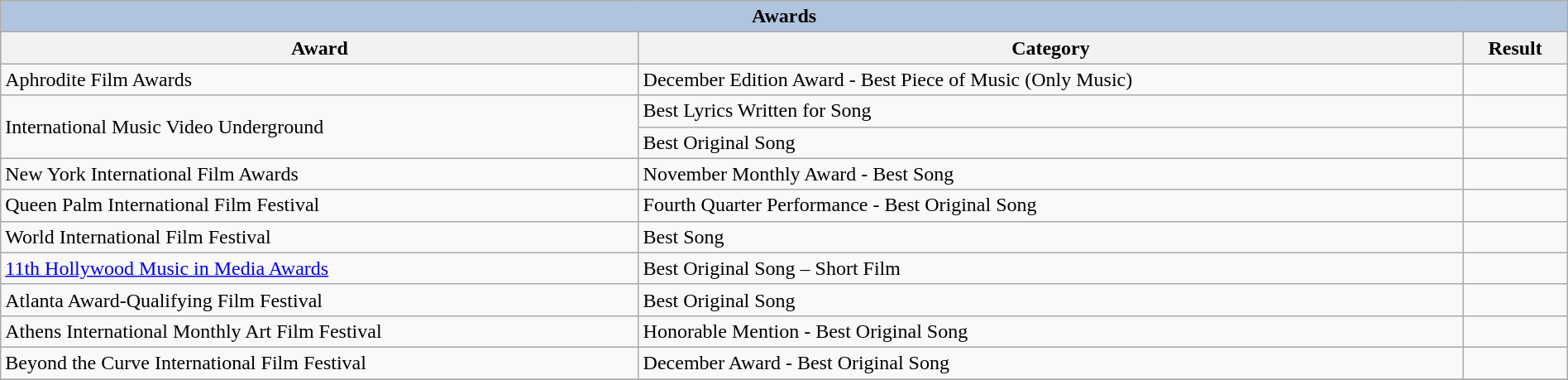<table class="wikitable sortable" style="width:100%;">
<tr style="background:#ccc; text-align:center;">
<th colspan="3" style="background: LightSteelBlue;">Awards</th>
</tr>
<tr style="background:#ccc; text-align:center;">
<th>Award</th>
<th>Category</th>
<th>Result</th>
</tr>
<tr>
<td>Aphrodite Film Awards</td>
<td>December Edition Award - Best Piece of Music (Only Music)</td>
<td></td>
</tr>
<tr>
<td rowspan="2">International Music Video Underground</td>
<td>Best Lyrics Written for Song</td>
<td></td>
</tr>
<tr>
<td>Best Original Song</td>
<td></td>
</tr>
<tr>
<td>New York International Film Awards</td>
<td>November Monthly Award - Best Song</td>
<td></td>
</tr>
<tr>
<td>Queen Palm International Film Festival</td>
<td>Fourth Quarter Performance - Best Original Song</td>
<td></td>
</tr>
<tr>
<td>World International Film Festival</td>
<td>Best Song</td>
<td></td>
</tr>
<tr>
<td><a href='#'>11th Hollywood Music in Media Awards</a></td>
<td>Best Original Song – Short Film</td>
<td></td>
</tr>
<tr>
<td>Atlanta Award-Qualifying Film Festival</td>
<td>Best Original Song</td>
<td></td>
</tr>
<tr>
<td>Athens International Monthly Art Film Festival</td>
<td>Honorable Mention - Best Original Song</td>
<td></td>
</tr>
<tr>
<td>Beyond the Curve International Film Festival</td>
<td>December Award - Best Original Song</td>
<td></td>
</tr>
<tr>
</tr>
</table>
